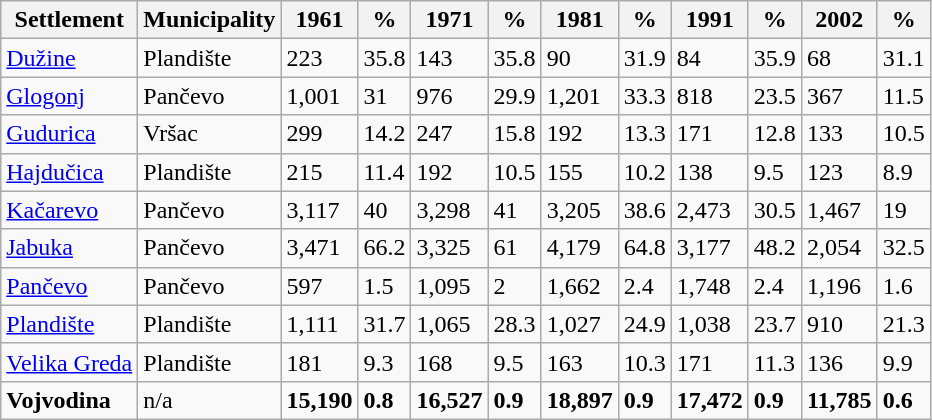<table class="wikitable sortable">
<tr>
<th>Settlement</th>
<th>Municipality</th>
<th>1961</th>
<th>%</th>
<th>1971</th>
<th>%</th>
<th>1981</th>
<th>%</th>
<th>1991</th>
<th>%</th>
<th>2002</th>
<th>%</th>
</tr>
<tr>
<td><a href='#'>Dužine</a></td>
<td>Plandište</td>
<td>223</td>
<td>35.8</td>
<td>143</td>
<td>35.8</td>
<td>90</td>
<td>31.9</td>
<td>84</td>
<td>35.9</td>
<td>68</td>
<td>31.1</td>
</tr>
<tr>
<td><a href='#'>Glogonj</a></td>
<td>Pančevo</td>
<td>1,001</td>
<td>31</td>
<td>976</td>
<td>29.9</td>
<td>1,201</td>
<td>33.3</td>
<td>818</td>
<td>23.5</td>
<td>367</td>
<td>11.5</td>
</tr>
<tr>
<td><a href='#'>Gudurica</a></td>
<td>Vršac</td>
<td>299</td>
<td>14.2</td>
<td>247</td>
<td>15.8</td>
<td>192</td>
<td>13.3</td>
<td>171</td>
<td>12.8</td>
<td>133</td>
<td>10.5</td>
</tr>
<tr>
<td><a href='#'>Hajdučica</a></td>
<td>Plandište</td>
<td>215</td>
<td>11.4</td>
<td>192</td>
<td>10.5</td>
<td>155</td>
<td>10.2</td>
<td>138</td>
<td>9.5</td>
<td>123</td>
<td>8.9</td>
</tr>
<tr>
<td><a href='#'>Kačarevo</a></td>
<td>Pančevo</td>
<td>3,117</td>
<td>40</td>
<td>3,298</td>
<td>41</td>
<td>3,205</td>
<td>38.6</td>
<td>2,473</td>
<td>30.5</td>
<td>1,467</td>
<td>19</td>
</tr>
<tr>
<td><a href='#'>Jabuka</a></td>
<td>Pančevo</td>
<td>3,471</td>
<td>66.2</td>
<td>3,325</td>
<td>61</td>
<td>4,179</td>
<td>64.8</td>
<td>3,177</td>
<td>48.2</td>
<td>2,054</td>
<td>32.5</td>
</tr>
<tr>
<td><a href='#'>Pančevo</a></td>
<td>Pančevo</td>
<td>597</td>
<td>1.5</td>
<td>1,095</td>
<td>2</td>
<td>1,662</td>
<td>2.4</td>
<td>1,748</td>
<td>2.4</td>
<td>1,196</td>
<td>1.6</td>
</tr>
<tr>
<td><a href='#'>Plandište</a></td>
<td>Plandište</td>
<td>1,111</td>
<td>31.7</td>
<td>1,065</td>
<td>28.3</td>
<td>1,027</td>
<td>24.9</td>
<td>1,038</td>
<td>23.7</td>
<td>910</td>
<td>21.3</td>
</tr>
<tr>
<td><a href='#'>Velika Greda</a></td>
<td>Plandište</td>
<td>181</td>
<td>9.3</td>
<td>168</td>
<td>9.5</td>
<td>163</td>
<td>10.3</td>
<td>171</td>
<td>11.3</td>
<td>136</td>
<td>9.9</td>
</tr>
<tr>
<td><strong>Vojvodina</strong></td>
<td>n/a</td>
<td><strong>15,190</strong></td>
<td><strong>0.8</strong></td>
<td><strong>16,527</strong></td>
<td><strong>0.9</strong></td>
<td><strong>18,897</strong></td>
<td><strong>0.9</strong></td>
<td><strong>17,472</strong></td>
<td><strong>0.9</strong></td>
<td><strong>11,785</strong></td>
<td><strong>0.6</strong></td>
</tr>
</table>
